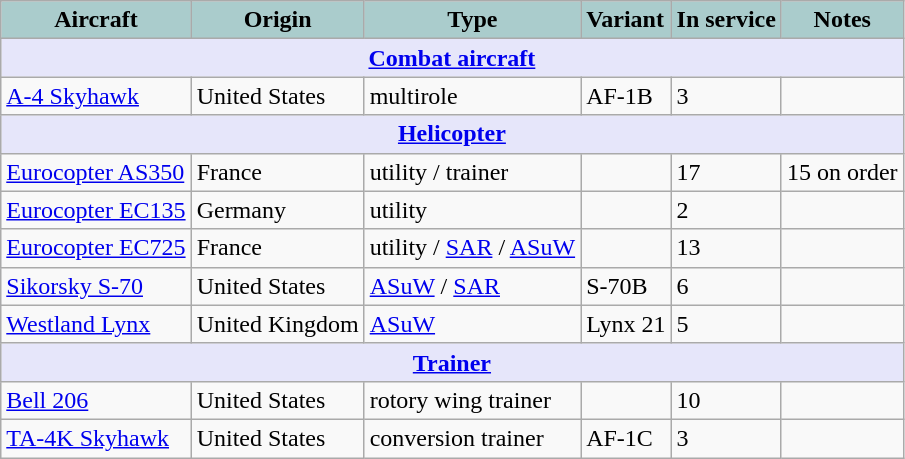<table class="wikitable">
<tr>
<th style="text-align:center; background:#acc;">Aircraft</th>
<th style="text-align: center; background:#acc;">Origin</th>
<th style="text-align:l center; background:#acc;">Type</th>
<th style="text-align:left; background:#acc;">Variant</th>
<th style="text-align:center; background:#acc;">In service</th>
<th style="text-align: center; background:#acc;">Notes</th>
</tr>
<tr>
<th colspan="6" style="align: center; background: lavender;"><a href='#'>Combat aircraft</a></th>
</tr>
<tr>
<td><a href='#'>A-4 Skyhawk</a></td>
<td>United States</td>
<td>multirole</td>
<td>AF-1B</td>
<td>3</td>
<td></td>
</tr>
<tr>
<th colspan="6" style="align: center; background: lavender;"><a href='#'>Helicopter</a></th>
</tr>
<tr>
<td><a href='#'>Eurocopter AS350</a></td>
<td>France</td>
<td>utility / trainer</td>
<td></td>
<td>17</td>
<td>15 on order</td>
</tr>
<tr>
<td><a href='#'>Eurocopter EC135</a></td>
<td>Germany</td>
<td>utility</td>
<td></td>
<td>2</td>
<td></td>
</tr>
<tr>
<td><a href='#'>Eurocopter EC725</a></td>
<td>France</td>
<td>utility / <a href='#'>SAR</a> / <a href='#'>ASuW</a></td>
<td></td>
<td>13</td>
<td></td>
</tr>
<tr>
<td><a href='#'>Sikorsky S-70</a></td>
<td>United States</td>
<td><a href='#'>ASuW</a> / <a href='#'>SAR</a></td>
<td>S-70B</td>
<td>6</td>
<td></td>
</tr>
<tr>
<td><a href='#'>Westland Lynx</a></td>
<td>United Kingdom</td>
<td><a href='#'>ASuW</a></td>
<td>Lynx 21</td>
<td>5</td>
<td></td>
</tr>
<tr>
<th colspan="6" style="align: center; background: lavender;"><a href='#'>Trainer</a></th>
</tr>
<tr>
<td><a href='#'>Bell 206</a></td>
<td>United States</td>
<td>rotory wing trainer</td>
<td></td>
<td>10</td>
<td></td>
</tr>
<tr>
<td><a href='#'>TA-4K Skyhawk</a></td>
<td>United States</td>
<td>conversion trainer</td>
<td>AF-1C</td>
<td>3</td>
<td></td>
</tr>
</table>
